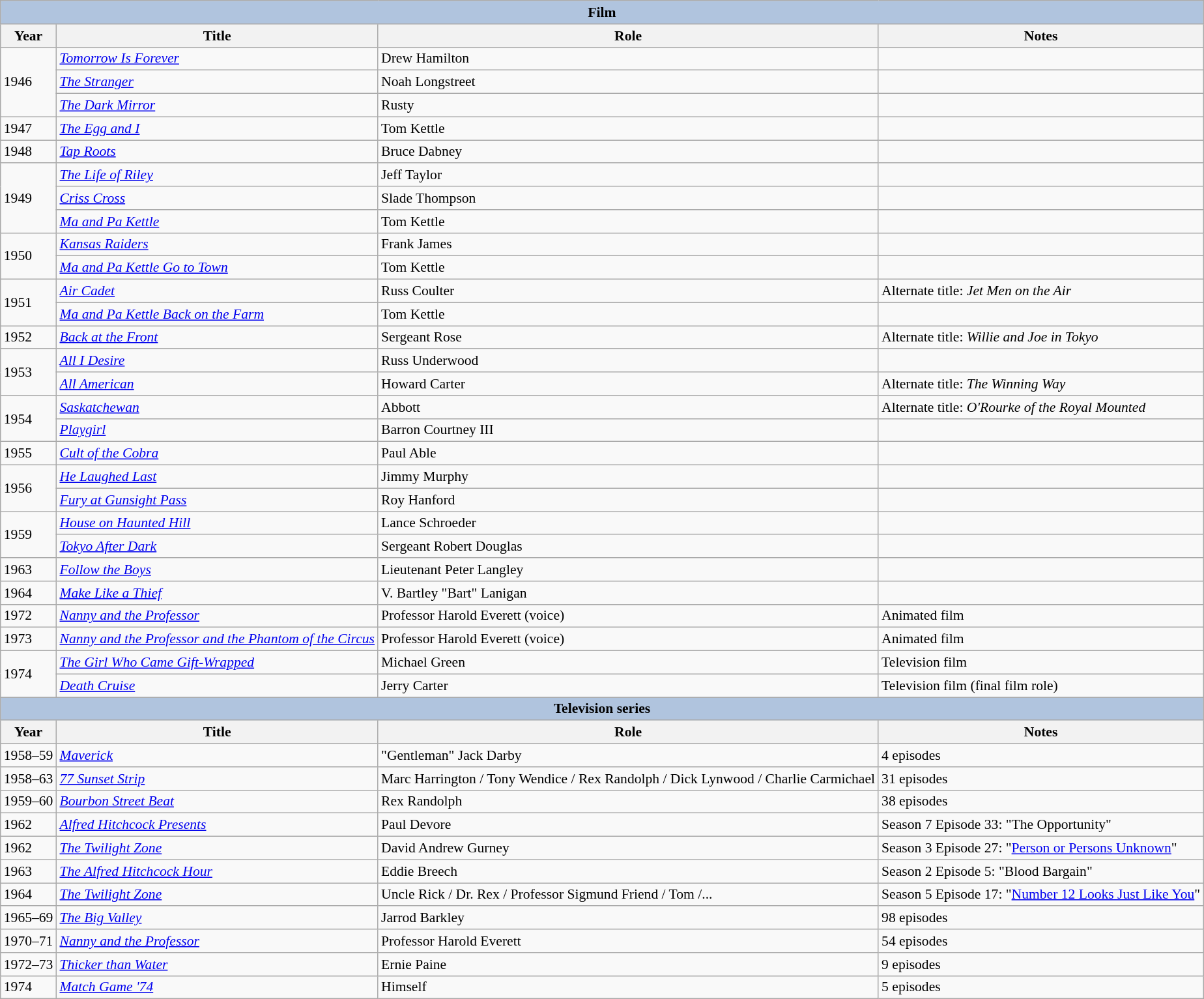<table class="wikitable" style="font-size: 90%;">
<tr>
<th colspan="4" style="background: LightSteelBlue;">Film</th>
</tr>
<tr>
<th>Year</th>
<th>Title</th>
<th>Role</th>
<th>Notes</th>
</tr>
<tr>
<td rowspan=3>1946</td>
<td><em><a href='#'>Tomorrow Is Forever</a></em></td>
<td>Drew Hamilton</td>
<td></td>
</tr>
<tr>
<td><em><a href='#'>The Stranger</a></em></td>
<td>Noah Longstreet</td>
<td></td>
</tr>
<tr>
<td><em><a href='#'>The Dark Mirror</a></em></td>
<td>Rusty</td>
<td></td>
</tr>
<tr>
<td>1947</td>
<td><em><a href='#'>The Egg and I</a></em></td>
<td>Tom Kettle</td>
<td></td>
</tr>
<tr>
<td>1948</td>
<td><em><a href='#'>Tap Roots</a></em></td>
<td>Bruce Dabney</td>
<td></td>
</tr>
<tr>
<td rowspan=3>1949</td>
<td><em><a href='#'>The Life of Riley</a></em></td>
<td>Jeff Taylor</td>
<td></td>
</tr>
<tr>
<td><em><a href='#'>Criss Cross</a></em></td>
<td>Slade Thompson</td>
<td></td>
</tr>
<tr>
<td><em><a href='#'>Ma and Pa Kettle</a></em></td>
<td>Tom Kettle</td>
<td></td>
</tr>
<tr>
<td rowspan=2>1950</td>
<td><em><a href='#'>Kansas Raiders</a></em></td>
<td>Frank James</td>
<td></td>
</tr>
<tr>
<td><em><a href='#'>Ma and Pa Kettle Go to Town</a></em></td>
<td>Tom Kettle</td>
<td></td>
</tr>
<tr>
<td rowspan=2>1951</td>
<td><em><a href='#'>Air Cadet</a></em></td>
<td>Russ Coulter</td>
<td>Alternate title: <em>Jet Men on the Air</em></td>
</tr>
<tr>
<td><em><a href='#'>Ma and Pa Kettle Back on the Farm</a></em></td>
<td>Tom Kettle</td>
<td></td>
</tr>
<tr>
<td>1952</td>
<td><em><a href='#'>Back at the Front</a></em></td>
<td>Sergeant Rose</td>
<td>Alternate title: <em>Willie and Joe in Tokyo</em></td>
</tr>
<tr>
<td rowspan=2>1953</td>
<td><em><a href='#'>All I Desire</a></em></td>
<td>Russ Underwood</td>
<td></td>
</tr>
<tr>
<td><em><a href='#'>All American</a></em></td>
<td>Howard Carter</td>
<td>Alternate title: <em>The Winning Way</em></td>
</tr>
<tr>
<td rowspan=2>1954</td>
<td><em><a href='#'>Saskatchewan</a></em></td>
<td>Abbott</td>
<td>Alternate title: <em>O'Rourke of the Royal Mounted</em></td>
</tr>
<tr>
<td><em><a href='#'>Playgirl</a></em></td>
<td>Barron Courtney III</td>
<td></td>
</tr>
<tr>
<td>1955</td>
<td><em><a href='#'>Cult of the Cobra</a></em></td>
<td>Paul Able</td>
<td></td>
</tr>
<tr>
<td rowspan=2>1956</td>
<td><em><a href='#'>He Laughed Last</a></em></td>
<td>Jimmy Murphy</td>
<td></td>
</tr>
<tr>
<td><em><a href='#'>Fury at Gunsight Pass</a></em></td>
<td>Roy Hanford</td>
<td></td>
</tr>
<tr>
<td rowspan=2>1959</td>
<td><em><a href='#'>House on Haunted Hill</a></em></td>
<td>Lance Schroeder</td>
<td></td>
</tr>
<tr>
<td><em><a href='#'>Tokyo After Dark</a></em></td>
<td>Sergeant Robert Douglas</td>
<td></td>
</tr>
<tr>
<td>1963</td>
<td><em><a href='#'>Follow the Boys</a></em></td>
<td>Lieutenant Peter Langley</td>
<td></td>
</tr>
<tr>
<td>1964</td>
<td><em><a href='#'>Make Like a Thief</a></em></td>
<td>V. Bartley "Bart" Lanigan</td>
<td></td>
</tr>
<tr>
<td>1972</td>
<td><em><a href='#'>Nanny and the Professor</a></em></td>
<td>Professor Harold Everett (voice)</td>
<td>Animated film</td>
</tr>
<tr>
<td>1973</td>
<td><em><a href='#'>Nanny and the Professor and the Phantom of the Circus</a></em></td>
<td>Professor Harold Everett (voice)</td>
<td>Animated film</td>
</tr>
<tr>
<td rowspan=2>1974</td>
<td><em><a href='#'>The Girl Who Came Gift-Wrapped</a></em></td>
<td>Michael Green</td>
<td>Television film</td>
</tr>
<tr>
<td><em><a href='#'>Death Cruise</a></em></td>
<td>Jerry Carter</td>
<td>Television film (final film role)</td>
</tr>
<tr>
<th colspan="4" style="background: LightSteelBlue;">Television series</th>
</tr>
<tr>
<th>Year</th>
<th>Title</th>
<th>Role</th>
<th>Notes</th>
</tr>
<tr>
<td>1958–59</td>
<td><em><a href='#'>Maverick</a></em></td>
<td>"Gentleman" Jack Darby</td>
<td>4 episodes</td>
</tr>
<tr>
<td>1958–63</td>
<td><em><a href='#'>77 Sunset Strip</a></em></td>
<td>Marc Harrington / Tony Wendice / Rex Randolph / Dick Lynwood / Charlie Carmichael</td>
<td>31 episodes</td>
</tr>
<tr>
<td>1959–60</td>
<td><em><a href='#'>Bourbon Street Beat</a></em></td>
<td>Rex Randolph</td>
<td>38 episodes</td>
</tr>
<tr>
<td>1962</td>
<td><em><a href='#'>Alfred Hitchcock Presents</a></em></td>
<td>Paul Devore</td>
<td>Season 7 Episode 33: "The Opportunity"</td>
</tr>
<tr>
<td>1962</td>
<td><em><a href='#'>The Twilight Zone</a></em></td>
<td>David Andrew Gurney</td>
<td>Season 3 Episode 27: "<a href='#'>Person or Persons Unknown</a>"</td>
</tr>
<tr>
<td>1963</td>
<td><em><a href='#'>The Alfred Hitchcock Hour</a></em></td>
<td>Eddie Breech</td>
<td>Season 2 Episode 5: "Blood Bargain"</td>
</tr>
<tr>
<td>1964</td>
<td><em><a href='#'>The Twilight Zone</a></em></td>
<td>Uncle Rick / Dr. Rex / Professor Sigmund Friend / Tom /...</td>
<td>Season 5 Episode 17: "<a href='#'>Number 12 Looks Just Like You</a>"</td>
</tr>
<tr>
<td>1965–69</td>
<td><em><a href='#'>The Big Valley</a></em></td>
<td>Jarrod Barkley</td>
<td>98 episodes</td>
</tr>
<tr>
<td>1970–71</td>
<td><em><a href='#'>Nanny and the Professor</a></em></td>
<td>Professor Harold Everett</td>
<td>54 episodes</td>
</tr>
<tr>
<td>1972–73</td>
<td><em><a href='#'>Thicker than Water</a></em></td>
<td>Ernie Paine</td>
<td>9 episodes</td>
</tr>
<tr>
<td>1974</td>
<td><em><a href='#'>Match Game '74</a></em></td>
<td>Himself</td>
<td>5 episodes</td>
</tr>
</table>
